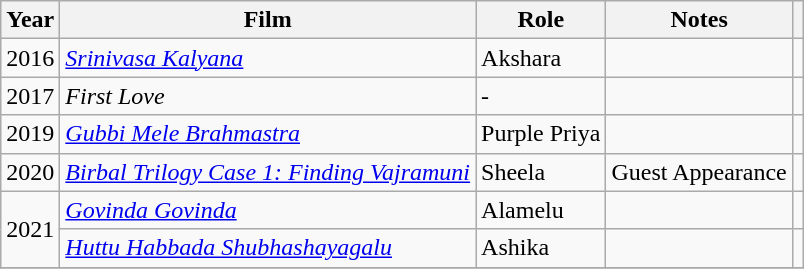<table class="wikitable sortable">
<tr>
<th>Year</th>
<th>Film</th>
<th>Role</th>
<th class="unsortable">Notes</th>
<th class="unsortable"></th>
</tr>
<tr>
<td>2016</td>
<td><em><a href='#'>Srinivasa Kalyana</a></em></td>
<td>Akshara</td>
<td></td>
<td></td>
</tr>
<tr>
<td>2017</td>
<td><em>First Love</em></td>
<td>-</td>
<td></td>
<td></td>
</tr>
<tr>
<td>2019</td>
<td><em><a href='#'>Gubbi Mele Brahmastra</a></em></td>
<td>Purple Priya</td>
<td></td>
<td></td>
</tr>
<tr>
<td>2020</td>
<td><em><a href='#'>Birbal Trilogy Case 1: Finding Vajramuni</a></em></td>
<td>Sheela</td>
<td>Guest Appearance</td>
<td></td>
</tr>
<tr>
<td rowspan="2">2021</td>
<td><a href='#'><em>Govinda Govinda</em></a></td>
<td>Alamelu</td>
<td></td>
<td></td>
</tr>
<tr>
<td><em><a href='#'>Huttu Habbada Shubhashayagalu</a></em></td>
<td>Ashika</td>
<td></td>
<td></td>
</tr>
<tr>
</tr>
</table>
